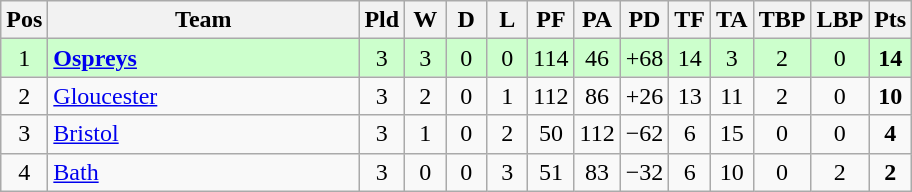<table class="wikitable" style="text-align:center">
<tr>
<th width="20">Pos</th>
<th width="200">Team</th>
<th width="20">Pld</th>
<th width="20">W</th>
<th width="20">D</th>
<th width="20">L</th>
<th width="20">PF</th>
<th width="20">PA</th>
<th width="20">PD</th>
<th width="20">TF</th>
<th width="20">TA</th>
<th width="20">TBP</th>
<th width="20">LBP</th>
<th width="20">Pts</th>
</tr>
<tr bgcolor=#ccffcc>
<td>1</td>
<td align=left> <strong><a href='#'>Ospreys</a></strong></td>
<td>3</td>
<td>3</td>
<td>0</td>
<td>0</td>
<td>114</td>
<td>46</td>
<td>+68</td>
<td>14</td>
<td>3</td>
<td>2</td>
<td>0</td>
<td><strong>14</strong></td>
</tr>
<tr>
<td>2</td>
<td align=left> <a href='#'>Gloucester</a></td>
<td>3</td>
<td>2</td>
<td>0</td>
<td>1</td>
<td>112</td>
<td>86</td>
<td>+26</td>
<td>13</td>
<td>11</td>
<td>2</td>
<td>0</td>
<td><strong>10</strong></td>
</tr>
<tr>
<td>3</td>
<td align=left> <a href='#'>Bristol</a></td>
<td>3</td>
<td>1</td>
<td>0</td>
<td>2</td>
<td>50</td>
<td>112</td>
<td>−62</td>
<td>6</td>
<td>15</td>
<td>0</td>
<td>0</td>
<td><strong>4</strong></td>
</tr>
<tr>
<td>4</td>
<td align=left> <a href='#'>Bath</a></td>
<td>3</td>
<td>0</td>
<td>0</td>
<td>3</td>
<td>51</td>
<td>83</td>
<td>−32</td>
<td>6</td>
<td>10</td>
<td>0</td>
<td>2</td>
<td><strong>2</strong></td>
</tr>
</table>
